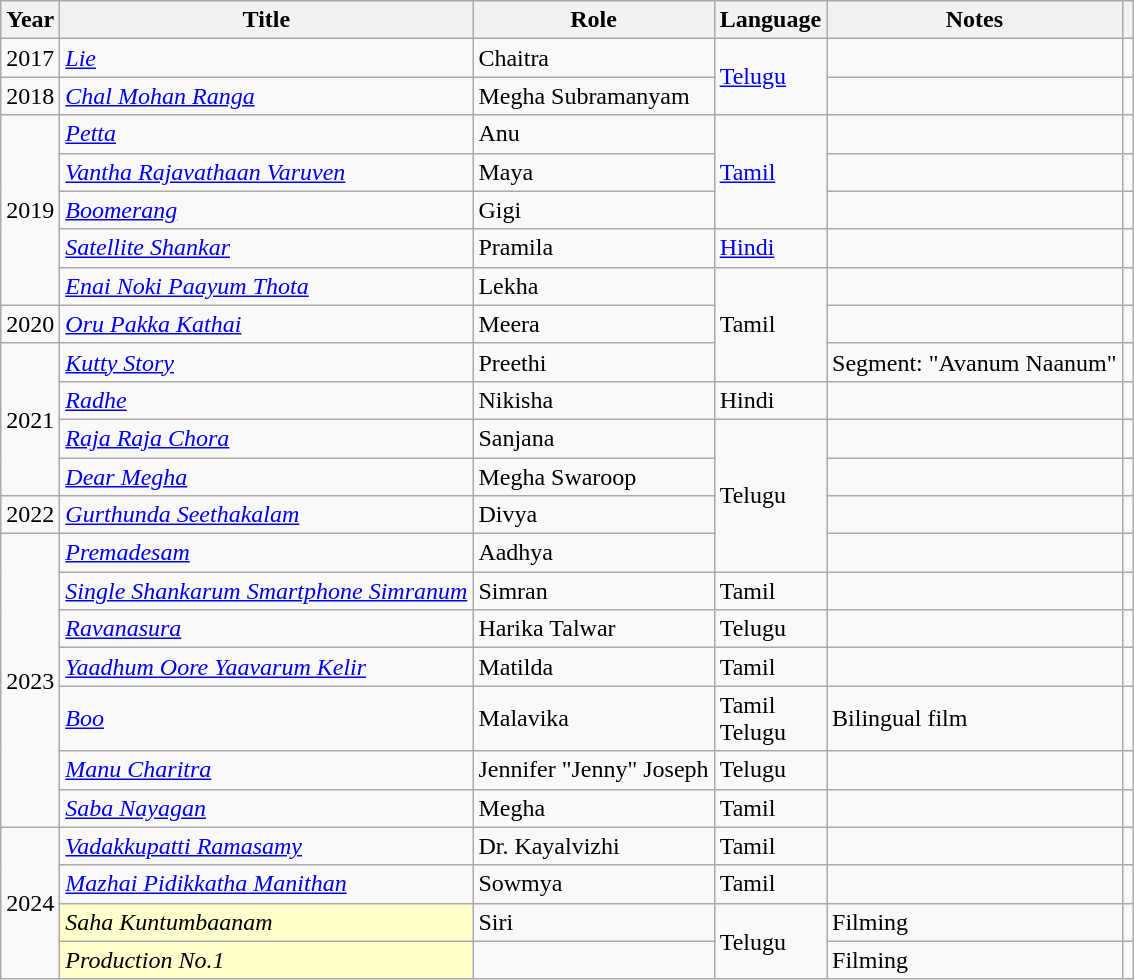<table class="wikitable sortable">
<tr>
<th scope="col">Year</th>
<th scope="col">Title</th>
<th scope="col">Role</th>
<th scope="col">Language</th>
<th scope="col" class="unsortable">Notes</th>
<th scope="col" class="unsortable"></th>
</tr>
<tr>
<td>2017</td>
<td><em><a href='#'>Lie</a> </em></td>
<td>Chaitra</td>
<td rowspan=2><a href='#'>Telugu</a></td>
<td></td>
<td style="text-align:center;"></td>
</tr>
<tr>
<td>2018</td>
<td><em><a href='#'>Chal Mohan Ranga</a></em></td>
<td>Megha Subramanyam</td>
<td></td>
<td style="text-align:center;"></td>
</tr>
<tr>
<td rowspan="5">2019</td>
<td><em><a href='#'>Petta</a></em></td>
<td>Anu</td>
<td rowspan=3><a href='#'>Tamil</a></td>
<td></td>
<td style="text-align:center;"></td>
</tr>
<tr>
<td><em><a href='#'>Vantha Rajavathaan Varuven</a></em></td>
<td>Maya</td>
<td></td>
<td style="text-align:center;"></td>
</tr>
<tr>
<td><em><a href='#'>Boomerang</a></em></td>
<td>Gigi</td>
<td></td>
<td style="text-align:center;"></td>
</tr>
<tr>
<td><em><a href='#'>Satellite Shankar</a></em></td>
<td>Pramila</td>
<td><a href='#'>Hindi</a></td>
<td></td>
<td style="text-align:center;"></td>
</tr>
<tr>
<td><em><a href='#'>Enai Noki Paayum Thota</a></em></td>
<td>Lekha</td>
<td Rowspan=3>Tamil</td>
<td></td>
<td style="text-align:center;"></td>
</tr>
<tr>
<td>2020</td>
<td><em><a href='#'>Oru Pakka Kathai</a></em></td>
<td>Meera</td>
<td></td>
<td style="text-align:center;"></td>
</tr>
<tr>
<td rowspan="4">2021</td>
<td><em><a href='#'>Kutty Story</a></em></td>
<td>Preethi</td>
<td>Segment: "Avanum Naanum"</td>
<td style="text-align:center;"></td>
</tr>
<tr>
<td><em><a href='#'>Radhe</a></em></td>
<td>Nikisha</td>
<td>Hindi</td>
<td></td>
<td style="text-align:center;"></td>
</tr>
<tr>
<td><em><a href='#'>Raja Raja Chora</a></em></td>
<td>Sanjana</td>
<td rowspan=4>Telugu</td>
<td></td>
<td style="text-align:center;"></td>
</tr>
<tr>
<td><em><a href='#'>Dear Megha</a></em></td>
<td>Megha Swaroop</td>
<td></td>
<td style="text-align:center;"></td>
</tr>
<tr>
<td>2022</td>
<td><em><a href='#'>Gurthunda Seethakalam</a></em></td>
<td>Divya</td>
<td></td>
<td style="text-align:center;"></td>
</tr>
<tr>
<td rowspan="7">2023</td>
<td><em><a href='#'>Premadesam</a></em></td>
<td>Aadhya</td>
<td></td>
<td style="text-align:center;"></td>
</tr>
<tr>
<td><em><a href='#'>Single Shankarum Smartphone Simranum</a></em></td>
<td>Simran</td>
<td>Tamil</td>
<td></td>
<td style="text-align:center;"></td>
</tr>
<tr>
<td><em><a href='#'>Ravanasura</a></em></td>
<td>Harika Talwar</td>
<td>Telugu</td>
<td></td>
<td style="text-align:center;"></td>
</tr>
<tr>
<td><em><a href='#'>Yaadhum Oore Yaavarum Kelir</a></em></td>
<td>Matilda</td>
<td>Tamil</td>
<td></td>
<td style="text-align:center;"></td>
</tr>
<tr>
<td><em><a href='#'>Boo</a></em></td>
<td>Malavika</td>
<td>Tamil <br> Telugu</td>
<td>Bilingual film</td>
<td style="text-align:center;"></td>
</tr>
<tr>
<td><em><a href='#'>Manu Charitra</a></em></td>
<td>Jennifer "Jenny" Joseph</td>
<td>Telugu</td>
<td></td>
<td style="text-align:center;"></td>
</tr>
<tr>
<td><em><a href='#'>Saba Nayagan</a></em></td>
<td>Megha</td>
<td>Tamil</td>
<td></td>
<td style="text-align:center;"></td>
</tr>
<tr>
<td rowspan="4">2024</td>
<td><em><a href='#'>Vadakkupatti Ramasamy</a></em></td>
<td>Dr. Kayalvizhi</td>
<td>Tamil</td>
<td></td>
<td style="text-align:center;"></td>
</tr>
<tr>
<td><em><a href='#'>Mazhai Pidikkatha Manithan</a></em></td>
<td>Sowmya</td>
<td>Tamil</td>
<td></td>
<td></td>
</tr>
<tr>
<td style="background:#FFFFCC;"><em>Saha Kuntumbaanam</em></td>
<td>Siri</td>
<td rowspan="2">Telugu</td>
<td>Filming</td>
<td></td>
</tr>
<tr>
<td style="background:#FFFFCC;"><em>Production No.1</em> </td>
<td></td>
<td>Filming</td>
<td></td>
</tr>
</table>
